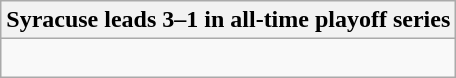<table class="wikitable collapsible collapsed">
<tr>
<th>Syracuse leads 3–1 in all-time playoff series</th>
</tr>
<tr>
<td><br>


</td>
</tr>
</table>
